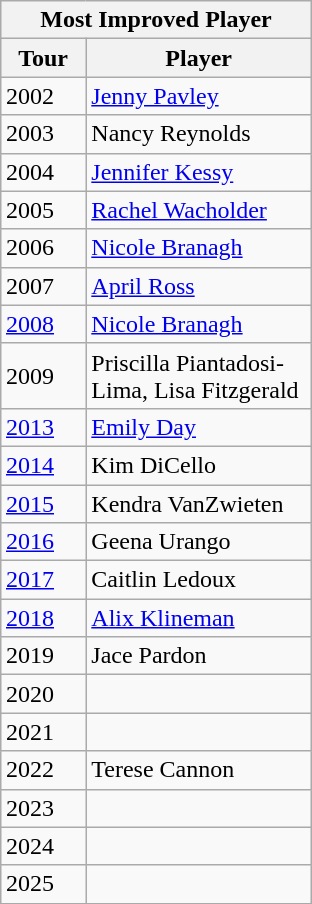<table class="wikitable" style="margin:0.5em auto;width=480;font-size:100%">
<tr>
<th width=200 colspan=2>Most Improved Player</th>
</tr>
<tr>
<th width=30>Tour</th>
<th width=100>Player</th>
</tr>
<tr>
<td>2002</td>
<td><a href='#'>Jenny Pavley</a></td>
</tr>
<tr>
<td>2003</td>
<td>Nancy Reynolds</td>
</tr>
<tr>
<td>2004</td>
<td><a href='#'>Jennifer Kessy</a></td>
</tr>
<tr>
<td>2005</td>
<td><a href='#'>Rachel Wacholder</a></td>
</tr>
<tr>
<td>2006</td>
<td><a href='#'>Nicole Branagh</a></td>
</tr>
<tr>
<td>2007</td>
<td><a href='#'>April Ross</a></td>
</tr>
<tr>
<td><a href='#'>2008</a></td>
<td><a href='#'>Nicole Branagh</a></td>
</tr>
<tr>
<td>2009</td>
<td>Priscilla Piantadosi-Lima, Lisa Fitzgerald</td>
</tr>
<tr>
<td><a href='#'>2013</a></td>
<td><a href='#'>Emily Day</a></td>
</tr>
<tr>
<td><a href='#'>2014</a></td>
<td>Kim DiCello</td>
</tr>
<tr>
<td><a href='#'>2015</a></td>
<td>Kendra VanZwieten</td>
</tr>
<tr>
<td><a href='#'>2016</a></td>
<td>Geena Urango</td>
</tr>
<tr>
<td><a href='#'>2017</a></td>
<td>Caitlin Ledoux</td>
</tr>
<tr>
<td><a href='#'>2018</a></td>
<td><a href='#'>Alix Klineman</a></td>
</tr>
<tr>
<td 2019 AVP Pro Beach Volleyball Tour>2019</td>
<td>Jace Pardon</td>
</tr>
<tr>
<td>2020</td>
<td></td>
</tr>
<tr>
<td>2021</td>
<td></td>
</tr>
<tr>
<td>2022</td>
<td>Terese Cannon</td>
</tr>
<tr>
<td>2023</td>
<td></td>
</tr>
<tr>
<td>2024</td>
<td></td>
</tr>
<tr>
<td>2025</td>
<td></td>
</tr>
</table>
